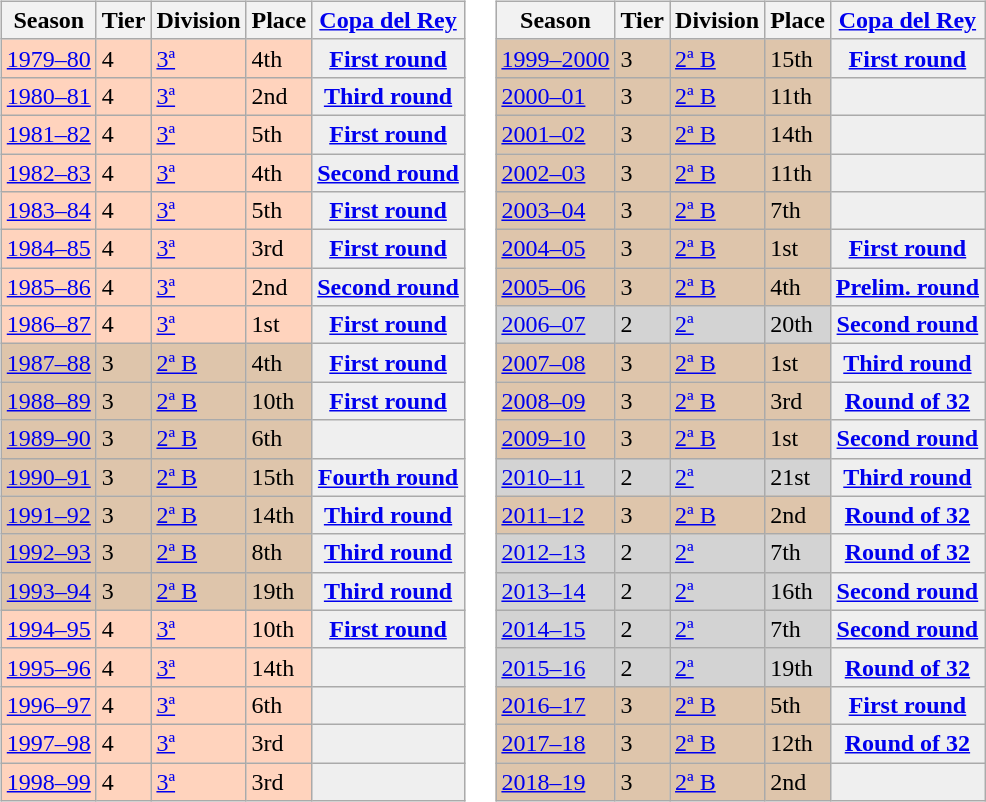<table>
<tr>
<td style="vertical-align:top;"><br><table class="wikitable">
<tr style="background:#f0f6fa;">
<th>Season</th>
<th>Tier</th>
<th>Division</th>
<th>Place</th>
<th><a href='#'>Copa del Rey</a></th>
</tr>
<tr>
<td style="background:#FFD3BD;"><a href='#'>1979–80</a></td>
<td style="background:#FFD3BD;">4</td>
<td style="background:#FFD3BD;"><a href='#'>3ª</a></td>
<td style="background:#FFD3BD;">4th</td>
<th style="background:#efefef;"><a href='#'>First round</a></th>
</tr>
<tr>
<td style="background:#FFD3BD;"><a href='#'>1980–81</a></td>
<td style="background:#FFD3BD;">4</td>
<td style="background:#FFD3BD;"><a href='#'>3ª</a></td>
<td style="background:#FFD3BD;">2nd</td>
<th style="background:#efefef;"><a href='#'>Third round</a></th>
</tr>
<tr>
<td style="background:#FFD3BD;"><a href='#'>1981–82</a></td>
<td style="background:#FFD3BD;">4</td>
<td style="background:#FFD3BD;"><a href='#'>3ª</a></td>
<td style="background:#FFD3BD;">5th</td>
<th style="background:#efefef;"><a href='#'>First round</a></th>
</tr>
<tr>
<td style="background:#FFD3BD;"><a href='#'>1982–83</a></td>
<td style="background:#FFD3BD;">4</td>
<td style="background:#FFD3BD;"><a href='#'>3ª</a></td>
<td style="background:#FFD3BD;">4th</td>
<th style="background:#efefef;"><a href='#'>Second round</a></th>
</tr>
<tr>
<td style="background:#FFD3BD;"><a href='#'>1983–84</a></td>
<td style="background:#FFD3BD;">4</td>
<td style="background:#FFD3BD;"><a href='#'>3ª</a></td>
<td style="background:#FFD3BD;">5th</td>
<th style="background:#efefef;"><a href='#'>First round</a></th>
</tr>
<tr>
<td style="background:#FFD3BD;"><a href='#'>1984–85</a></td>
<td style="background:#FFD3BD;">4</td>
<td style="background:#FFD3BD;"><a href='#'>3ª</a></td>
<td style="background:#FFD3BD;">3rd</td>
<th style="background:#efefef;"><a href='#'>First round</a></th>
</tr>
<tr>
<td style="background:#FFD3BD;"><a href='#'>1985–86</a></td>
<td style="background:#FFD3BD;">4</td>
<td style="background:#FFD3BD;"><a href='#'>3ª</a></td>
<td style="background:#FFD3BD;">2nd</td>
<th style="background:#efefef;"><a href='#'>Second round</a></th>
</tr>
<tr>
<td style="background:#FFD3BD;"><a href='#'>1986–87</a></td>
<td style="background:#FFD3BD;">4</td>
<td style="background:#FFD3BD;"><a href='#'>3ª</a></td>
<td style="background:#FFD3BD;">1st</td>
<th style="background:#efefef;"><a href='#'>First round</a></th>
</tr>
<tr>
<td style="background:#DEC5AB;"><a href='#'>1987–88</a></td>
<td style="background:#DEC5AB;">3</td>
<td style="background:#DEC5AB;"><a href='#'>2ª B</a></td>
<td style="background:#DEC5AB;">4th</td>
<th style="background:#efefef;"><a href='#'>First round</a></th>
</tr>
<tr>
<td style="background:#DEC5AB;"><a href='#'>1988–89</a></td>
<td style="background:#DEC5AB;">3</td>
<td style="background:#DEC5AB;"><a href='#'>2ª B</a></td>
<td style="background:#DEC5AB;">10th</td>
<th style="background:#efefef;"><a href='#'>First round</a></th>
</tr>
<tr>
<td style="background:#DEC5AB;"><a href='#'>1989–90</a></td>
<td style="background:#DEC5AB;">3</td>
<td style="background:#DEC5AB;"><a href='#'>2ª B</a></td>
<td style="background:#DEC5AB;">6th</td>
<th style="background:#efefef;"></th>
</tr>
<tr>
<td style="background:#DEC5AB;"><a href='#'>1990–91</a></td>
<td style="background:#DEC5AB;">3</td>
<td style="background:#DEC5AB;"><a href='#'>2ª B</a></td>
<td style="background:#DEC5AB;">15th</td>
<th style="background:#efefef;"><a href='#'>Fourth round</a></th>
</tr>
<tr>
<td style="background:#DEC5AB;"><a href='#'>1991–92</a></td>
<td style="background:#DEC5AB;">3</td>
<td style="background:#DEC5AB;"><a href='#'>2ª B</a></td>
<td style="background:#DEC5AB;">14th</td>
<th style="background:#efefef;"><a href='#'>Third round</a></th>
</tr>
<tr>
<td style="background:#DEC5AB;"><a href='#'>1992–93</a></td>
<td style="background:#DEC5AB;">3</td>
<td style="background:#DEC5AB;"><a href='#'>2ª B</a></td>
<td style="background:#DEC5AB;">8th</td>
<th style="background:#efefef;"><a href='#'>Third round</a></th>
</tr>
<tr>
<td style="background:#DEC5AB;"><a href='#'>1993–94</a></td>
<td style="background:#DEC5AB;">3</td>
<td style="background:#DEC5AB;"><a href='#'>2ª B</a></td>
<td style="background:#DEC5AB;">19th</td>
<th style="background:#efefef;"><a href='#'>Third round</a></th>
</tr>
<tr>
<td style="background:#FFD3BD;"><a href='#'>1994–95</a></td>
<td style="background:#FFD3BD;">4</td>
<td style="background:#FFD3BD;"><a href='#'>3ª</a></td>
<td style="background:#FFD3BD;">10th</td>
<th style="background:#efefef;"><a href='#'>First round</a></th>
</tr>
<tr>
<td style="background:#FFD3BD;"><a href='#'>1995–96</a></td>
<td style="background:#FFD3BD;">4</td>
<td style="background:#FFD3BD;"><a href='#'>3ª</a></td>
<td style="background:#FFD3BD;">14th</td>
<th style="background:#efefef;"></th>
</tr>
<tr>
<td style="background:#FFD3BD;"><a href='#'>1996–97</a></td>
<td style="background:#FFD3BD;">4</td>
<td style="background:#FFD3BD;"><a href='#'>3ª</a></td>
<td style="background:#FFD3BD;">6th</td>
<th style="background:#efefef;"></th>
</tr>
<tr>
<td style="background:#FFD3BD;"><a href='#'>1997–98</a></td>
<td style="background:#FFD3BD;">4</td>
<td style="background:#FFD3BD;"><a href='#'>3ª</a></td>
<td style="background:#FFD3BD;">3rd</td>
<th style="background:#efefef;"></th>
</tr>
<tr>
<td style="background:#FFD3BD;"><a href='#'>1998–99</a></td>
<td style="background:#FFD3BD;">4</td>
<td style="background:#FFD3BD;"><a href='#'>3ª</a></td>
<td style="background:#FFD3BD;">3rd</td>
<th style="background:#efefef;"></th>
</tr>
</table>
</td>
<td style="vertical-align:top;"><br><table class="wikitable">
<tr style="background:#f0f6fa;">
<th>Season</th>
<th>Tier</th>
<th>Division</th>
<th>Place</th>
<th><a href='#'>Copa del Rey</a></th>
</tr>
<tr>
<td style="background:#DEC5AB;"><a href='#'>1999–2000</a></td>
<td style="background:#DEC5AB;">3</td>
<td style="background:#DEC5AB;"><a href='#'>2ª B</a></td>
<td style="background:#DEC5AB;">15th</td>
<th style="background:#efefef;"><a href='#'>First round</a></th>
</tr>
<tr>
<td style="background:#DEC5AB;"><a href='#'>2000–01</a></td>
<td style="background:#DEC5AB;">3</td>
<td style="background:#DEC5AB;"><a href='#'>2ª B</a></td>
<td style="background:#DEC5AB;">11th</td>
<th style="background:#efefef;"></th>
</tr>
<tr>
<td style="background:#DEC5AB;"><a href='#'>2001–02</a></td>
<td style="background:#DEC5AB;">3</td>
<td style="background:#DEC5AB;"><a href='#'>2ª B</a></td>
<td style="background:#DEC5AB;">14th</td>
<th style="background:#efefef;"></th>
</tr>
<tr>
<td style="background:#DEC5AB;"><a href='#'>2002–03</a></td>
<td style="background:#DEC5AB;">3</td>
<td style="background:#DEC5AB;"><a href='#'>2ª B</a></td>
<td style="background:#DEC5AB;">11th</td>
<th style="background:#efefef;"></th>
</tr>
<tr>
<td style="background:#DEC5AB;"><a href='#'>2003–04</a></td>
<td style="background:#DEC5AB;">3</td>
<td style="background:#DEC5AB;"><a href='#'>2ª B</a></td>
<td style="background:#DEC5AB;">7th</td>
<th style="background:#efefef;"></th>
</tr>
<tr>
<td style="background:#DEC5AB;"><a href='#'>2004–05</a></td>
<td style="background:#DEC5AB;">3</td>
<td style="background:#DEC5AB;"><a href='#'>2ª B</a></td>
<td style="background:#DEC5AB;">1st</td>
<th style="background:#efefef;"><a href='#'>First round</a></th>
</tr>
<tr>
<td style="background:#DEC5AB;"><a href='#'>2005–06</a></td>
<td style="background:#DEC5AB;">3</td>
<td style="background:#DEC5AB;"><a href='#'>2ª B</a></td>
<td style="background:#DEC5AB;">4th</td>
<th style="background:#efefef;"><a href='#'>Prelim. round</a></th>
</tr>
<tr>
<td style="background:#D3D3D3;"><a href='#'>2006–07</a></td>
<td style="background:#D3D3D3;">2</td>
<td style="background:#D3D3D3;"><a href='#'>2ª</a></td>
<td style="background:#D3D3D3;">20th</td>
<th style="background:#efefef;"><a href='#'>Second round</a></th>
</tr>
<tr>
<td style="background:#DEC5AB;"><a href='#'>2007–08</a></td>
<td style="background:#DEC5AB;">3</td>
<td style="background:#DEC5AB;"><a href='#'>2ª B</a></td>
<td style="background:#DEC5AB;">1st</td>
<th style="background:#efefef;"><a href='#'>Third round</a></th>
</tr>
<tr>
<td style="background:#DEC5AB;"><a href='#'>2008–09</a></td>
<td style="background:#DEC5AB;">3</td>
<td style="background:#DEC5AB;"><a href='#'>2ª B</a></td>
<td style="background:#DEC5AB;">3rd</td>
<th style="background:#efefef;"><a href='#'>Round of 32</a></th>
</tr>
<tr>
<td style="background:#DEC5AB;"><a href='#'>2009–10</a></td>
<td style="background:#DEC5AB;">3</td>
<td style="background:#DEC5AB;"><a href='#'>2ª B</a></td>
<td style="background:#DEC5AB;">1st</td>
<th style="background:#efefef;"><a href='#'>Second round</a></th>
</tr>
<tr>
<td style="background:#D3D3D3;"><a href='#'>2010–11</a></td>
<td style="background:#D3D3D3;">2</td>
<td style="background:#D3D3D3;"><a href='#'>2ª</a></td>
<td style="background:#D3D3D3;">21st</td>
<th style="background:#efefef;"><a href='#'>Third round</a></th>
</tr>
<tr>
<td style="background:#DEC5AB;"><a href='#'>2011–12</a></td>
<td style="background:#DEC5AB;">3</td>
<td style="background:#DEC5AB;"><a href='#'>2ª B</a></td>
<td style="background:#DEC5AB;">2nd</td>
<th style="background:#efefef;"><a href='#'>Round of 32</a></th>
</tr>
<tr>
<td style="background:#D3D3D3;"><a href='#'>2012–13</a></td>
<td style="background:#D3D3D3;">2</td>
<td style="background:#D3D3D3;"><a href='#'>2ª</a></td>
<td style="background:#D3D3D3;">7th</td>
<th style="background:#efefef;"><a href='#'>Round of 32</a></th>
</tr>
<tr>
<td style="background:#D3D3D3;"><a href='#'>2013–14</a></td>
<td style="background:#D3D3D3;">2</td>
<td style="background:#D3D3D3;"><a href='#'>2ª</a></td>
<td style="background:#D3D3D3;">16th</td>
<th style="background:#efefef;"><a href='#'>Second round</a></th>
</tr>
<tr>
<td style="background:#D3D3D3;"><a href='#'>2014–15</a></td>
<td style="background:#D3D3D3;">2</td>
<td style="background:#D3D3D3;"><a href='#'>2ª</a></td>
<td style="background:#D3D3D3;">7th</td>
<th style="background:#efefef;"><a href='#'>Second round</a></th>
</tr>
<tr>
<td style="background:#D3D3D3;"><a href='#'>2015–16</a></td>
<td style="background:#D3D3D3;">2</td>
<td style="background:#D3D3D3;"><a href='#'>2ª</a></td>
<td style="background:#D3D3D3;">19th</td>
<th style="background:#efefef;"><a href='#'>Round of 32</a></th>
</tr>
<tr>
<td style="background:#DEC5AB;"><a href='#'>2016–17</a></td>
<td style="background:#DEC5AB;">3</td>
<td style="background:#DEC5AB;"><a href='#'>2ª B</a></td>
<td style="background:#DEC5AB;">5th</td>
<th style="background:#efefef;"><a href='#'>First round</a></th>
</tr>
<tr>
<td style="background:#DEC5AB;"><a href='#'>2017–18</a></td>
<td style="background:#DEC5AB;">3</td>
<td style="background:#DEC5AB;"><a href='#'>2ª B</a></td>
<td style="background:#DEC5AB;">12th</td>
<th style="background:#efefef;"><a href='#'>Round of 32</a></th>
</tr>
<tr>
<td style="background:#DEC5AB;"><a href='#'>2018–19</a></td>
<td style="background:#DEC5AB;">3</td>
<td style="background:#DEC5AB;"><a href='#'>2ª B</a></td>
<td style="background:#DEC5AB;">2nd</td>
<th style="background:#efefef;"></th>
</tr>
</table>
</td>
</tr>
</table>
